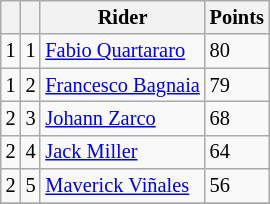<table class="wikitable" style="font-size: 85%;">
<tr>
<th></th>
<th></th>
<th>Rider</th>
<th>Points</th>
</tr>
<tr>
<td> 1</td>
<td align=center>1</td>
<td> <a href='#'>Fabio Quartararo</a></td>
<td align=left>80</td>
</tr>
<tr>
<td> 1</td>
<td align=center>2</td>
<td> <a href='#'>Francesco Bagnaia</a></td>
<td align=left>79</td>
</tr>
<tr>
<td> 2</td>
<td align=center>3</td>
<td> <a href='#'>Johann Zarco</a></td>
<td align=left>68</td>
</tr>
<tr>
<td> 2</td>
<td align=center>4</td>
<td> <a href='#'>Jack Miller</a></td>
<td align=left>64</td>
</tr>
<tr>
<td> 2</td>
<td align=center>5</td>
<td> <a href='#'>Maverick Viñales</a></td>
<td align=left>56</td>
</tr>
<tr>
</tr>
</table>
